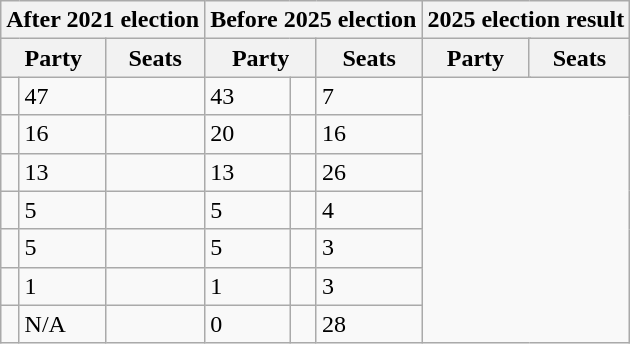<table class="wikitable">
<tr>
<th colspan="3">After 2021 election</th>
<th colspan="3">Before 2025 election</th>
<th colspan="3">2025 election result</th>
</tr>
<tr>
<th colspan="2">Party</th>
<th>Seats</th>
<th colspan="2">Party</th>
<th>Seats</th>
<th colspan="2">Party</th>
<th>Seats</th>
</tr>
<tr>
<td></td>
<td>47</td>
<td></td>
<td>43</td>
<td></td>
<td>7</td>
</tr>
<tr>
<td></td>
<td>16</td>
<td></td>
<td>20</td>
<td></td>
<td>16</td>
</tr>
<tr>
<td></td>
<td>13</td>
<td></td>
<td>13</td>
<td></td>
<td>26</td>
</tr>
<tr>
<td></td>
<td>5</td>
<td></td>
<td>5</td>
<td></td>
<td>4</td>
</tr>
<tr>
<td></td>
<td>5</td>
<td></td>
<td>5</td>
<td></td>
<td>3</td>
</tr>
<tr>
<td></td>
<td>1</td>
<td></td>
<td>1</td>
<td></td>
<td>3</td>
</tr>
<tr>
<td></td>
<td>N/A</td>
<td></td>
<td>0</td>
<td></td>
<td>28</td>
</tr>
</table>
